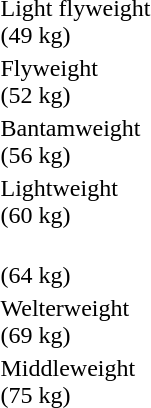<table>
<tr>
<td rowspan=2>Light flyweight<br>(49 kg) </td>
<td rowspan=2></td>
<td rowspan=2></td>
<td></td>
</tr>
<tr>
<td></td>
</tr>
<tr>
<td rowspan=2>Flyweight<br>(52 kg) </td>
<td rowspan=2></td>
<td rowspan=2></td>
<td></td>
</tr>
<tr>
<td></td>
</tr>
<tr>
<td rowspan=2>Bantamweight<br>(56 kg) </td>
<td rowspan=2></td>
<td rowspan=2></td>
<td></td>
</tr>
<tr>
<td></td>
</tr>
<tr>
<td rowspan=2>Lightweight<br>(60 kg) </td>
<td rowspan=2></td>
<td rowspan=2></td>
<td></td>
</tr>
<tr>
<td></td>
</tr>
<tr>
<td rowspan=2><br>(64 kg) </td>
<td rowspan=2></td>
<td rowspan=2></td>
<td></td>
</tr>
<tr>
<td></td>
</tr>
<tr>
<td rowspan=2>Welterweight<br>(69 kg) </td>
<td rowspan=2></td>
<td rowspan=2></td>
<td></td>
</tr>
<tr>
<td></td>
</tr>
<tr>
<td rowspan=2>Middleweight<br>(75 kg) </td>
<td rowspan=2></td>
<td rowspan=2></td>
<td></td>
</tr>
<tr>
<td></td>
</tr>
</table>
